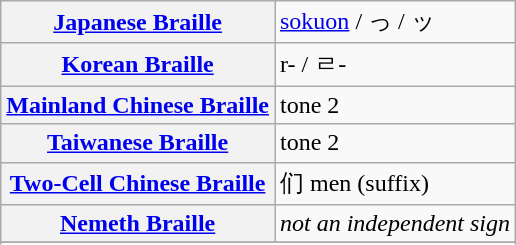<table class="wikitable">
<tr>
<th align=left><a href='#'>Japanese Braille</a></th>
<td><a href='#'>sokuon</a> / っ / ッ  </td>
</tr>
<tr>
<th align=left><a href='#'>Korean Braille</a></th>
<td>r- / ㄹ- </td>
</tr>
<tr>
<th align=left><a href='#'>Mainland Chinese Braille</a></th>
<td>tone 2 </td>
</tr>
<tr>
<th align=left><a href='#'>Taiwanese Braille</a></th>
<td>tone 2</td>
</tr>
<tr>
<th align=left><a href='#'>Two-Cell Chinese Braille</a></th>
<td>们 men (suffix)</td>
</tr>
<tr>
<th align=left><a href='#'>Nemeth Braille</a></th>
<td><em>not an independent sign</em> </td>
</tr>
<tr>
</tr>
<tr>
</tr>
<tr>
</tr>
</table>
